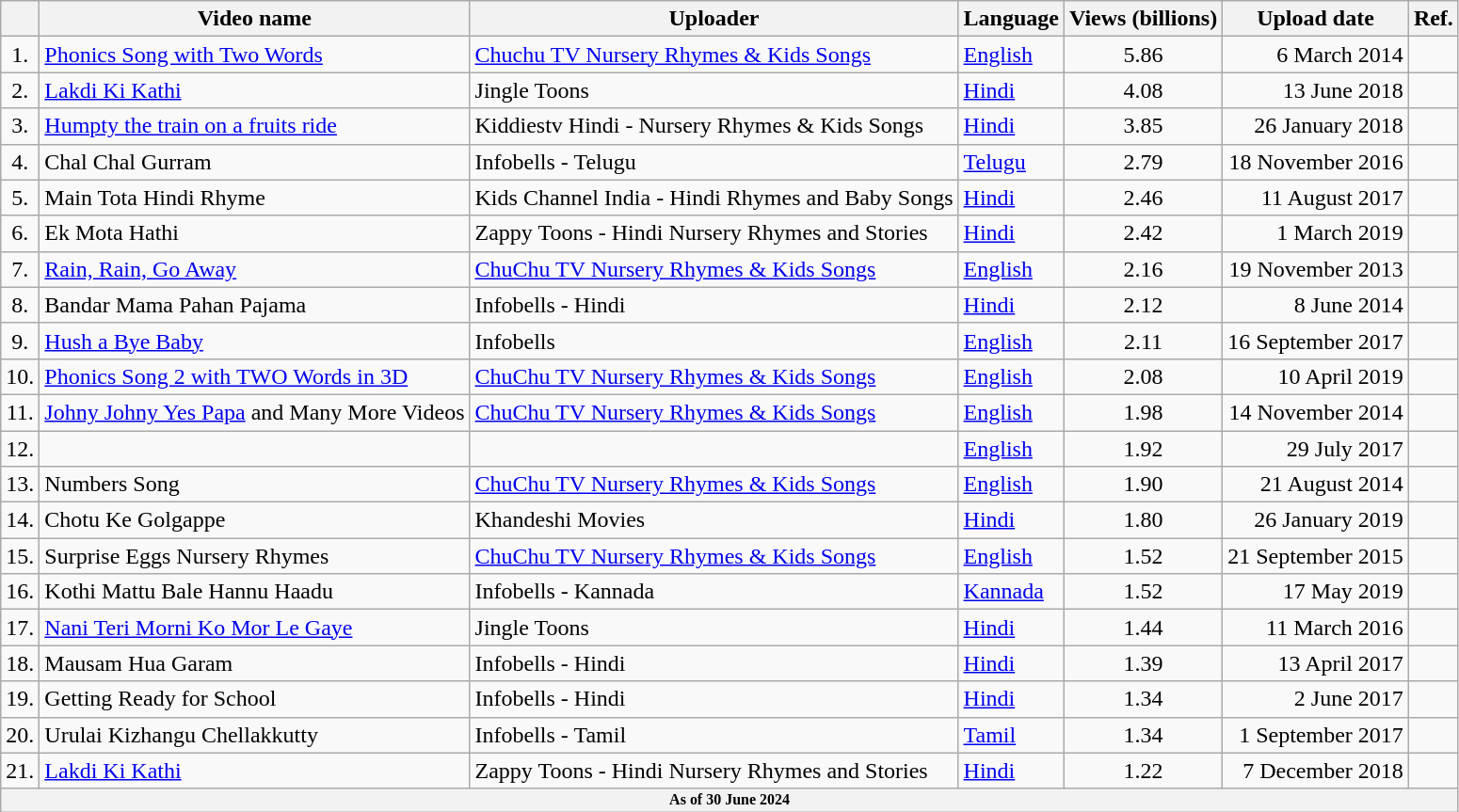<table class="wikitable sortable">
<tr>
<th></th>
<th>Video name</th>
<th>Uploader</th>
<th>Language</th>
<th>Views (billions)</th>
<th data-sort-type="usLongDate">Upload date</th>
<th class="unsortable">Ref.</th>
</tr>
<tr>
<td align="center">1.</td>
<td><a href='#'>Phonics Song with Two Words</a></td>
<td><a href='#'>Chuchu TV Nursery Rhymes & Kids Songs</a></td>
<td><a href='#'>English</a></td>
<td align="center">5.86</td>
<td align="right">6 March 2014</td>
<td></td>
</tr>
<tr>
<td align="center">2.</td>
<td><a href='#'>Lakdi Ki Kathi</a></td>
<td>Jingle Toons</td>
<td><a href='#'>Hindi</a></td>
<td align="center">4.08</td>
<td align="right">13 June 2018</td>
<td></td>
</tr>
<tr>
<td align="center">3.</td>
<td><a href='#'>Humpty the train on a fruits ride</a></td>
<td>Kiddiestv Hindi - Nursery Rhymes & Kids Songs</td>
<td><a href='#'>Hindi</a></td>
<td align="center">3.85</td>
<td align="right">26 January 2018</td>
<td></td>
</tr>
<tr>
<td align="center">4.</td>
<td>Chal Chal Gurram</td>
<td>Infobells - Telugu</td>
<td><a href='#'>Telugu</a></td>
<td align="center">2.79</td>
<td align="right">18 November 2016</td>
<td></td>
</tr>
<tr>
<td align="center">5.</td>
<td>Main Tota Hindi Rhyme</td>
<td>Kids Channel India - Hindi Rhymes and Baby Songs</td>
<td><a href='#'>Hindi</a></td>
<td align="center">2.46</td>
<td align="right">11 August 2017</td>
<td></td>
</tr>
<tr>
<td align="center">6.</td>
<td>Ek Mota Hathi</td>
<td>Zappy Toons - Hindi Nursery Rhymes and Stories</td>
<td><a href='#'>Hindi</a></td>
<td align="center">2.42</td>
<td align="right">1 March 2019</td>
<td></td>
</tr>
<tr>
<td align="center">7.</td>
<td><a href='#'>Rain, Rain, Go Away</a></td>
<td><a href='#'>ChuChu TV Nursery Rhymes & Kids Songs</a></td>
<td><a href='#'>English</a></td>
<td align="center">2.16</td>
<td align="right">19 November 2013</td>
<td></td>
</tr>
<tr>
<td align="center">8.</td>
<td>Bandar Mama Pahan Pajama</td>
<td>Infobells - Hindi</td>
<td><a href='#'>Hindi</a></td>
<td align="center">2.12</td>
<td align="right">8 June 2014</td>
<td></td>
</tr>
<tr>
<td align="center">9.</td>
<td><a href='#'>Hush a Bye Baby</a></td>
<td>Infobells</td>
<td><a href='#'>English</a></td>
<td align="center">2.11</td>
<td align="right">16 September 2017</td>
<td></td>
</tr>
<tr>
<td align="center">10.</td>
<td><a href='#'>Phonics Song 2 with TWO Words in 3D</a></td>
<td><a href='#'>ChuChu TV Nursery Rhymes & Kids Songs</a></td>
<td><a href='#'>English</a></td>
<td align="center">2.08</td>
<td align="right">10 April 2019</td>
<td></td>
</tr>
<tr>
<td align="center">11.</td>
<td><a href='#'>Johny Johny Yes Papa</a> and Many More Videos</td>
<td><a href='#'>ChuChu TV Nursery Rhymes & Kids Songs</a></td>
<td><a href='#'>English</a></td>
<td align="center">1.98</td>
<td align="right">14 November 2014</td>
<td></td>
</tr>
<tr>
<td align="center">12.</td>
<td></td>
<td></td>
<td><a href='#'>English</a></td>
<td align="center">1.92</td>
<td align="right">29 July 2017</td>
<td></td>
</tr>
<tr>
<td align="center">13.</td>
<td>Numbers Song</td>
<td><a href='#'>ChuChu TV Nursery Rhymes & Kids Songs</a></td>
<td><a href='#'>English</a></td>
<td align="center">1.90</td>
<td align="right">21 August 2014</td>
<td></td>
</tr>
<tr>
<td align="center">14.</td>
<td>Chotu Ke Golgappe</td>
<td>Khandeshi Movies</td>
<td><a href='#'>Hindi</a></td>
<td align="center">1.80</td>
<td align="right">26 January 2019</td>
<td></td>
</tr>
<tr>
<td align="center">15.</td>
<td>Surprise Eggs Nursery Rhymes</td>
<td><a href='#'>ChuChu TV Nursery Rhymes & Kids Songs</a></td>
<td><a href='#'>English</a></td>
<td align="center">1.52</td>
<td align="right">21 September 2015</td>
<td></td>
</tr>
<tr>
<td align="center">16.</td>
<td>Kothi Mattu Bale Hannu Haadu</td>
<td>Infobells  - Kannada</td>
<td><a href='#'>Kannada</a></td>
<td align="center">1.52</td>
<td align="right">17 May 2019</td>
<td></td>
</tr>
<tr>
<td align="center">17.</td>
<td><a href='#'>Nani Teri Morni Ko Mor Le Gaye</a></td>
<td>Jingle Toons</td>
<td><a href='#'>Hindi</a></td>
<td align="center">1.44</td>
<td align="right">11 March 2016</td>
<td></td>
</tr>
<tr>
<td align="center">18.</td>
<td>Mausam Hua Garam</td>
<td>Infobells - Hindi</td>
<td><a href='#'>Hindi</a></td>
<td align="center">1.39</td>
<td align="right">13 April 2017</td>
<td></td>
</tr>
<tr>
<td align="center">19.</td>
<td>Getting Ready for School</td>
<td>Infobells - Hindi</td>
<td><a href='#'>Hindi</a></td>
<td align="center">1.34</td>
<td align="right">2 June 2017</td>
<td></td>
</tr>
<tr>
<td align="center">20.</td>
<td>Urulai Kizhangu Chellakkutty</td>
<td>Infobells - Tamil</td>
<td><a href='#'>Tamil</a></td>
<td align="center">1.34</td>
<td align="right">1 September 2017</td>
<td></td>
</tr>
<tr>
<td align="center">21.</td>
<td><a href='#'>Lakdi Ki Kathi</a></td>
<td>Zappy Toons - Hindi Nursery Rhymes and Stories</td>
<td><a href='#'>Hindi</a></td>
<td align="center">1.22</td>
<td align="right">7 December 2018</td>
<td></td>
</tr>
<tr>
<th colspan="7" style="text-align:center; font-size:8pt;">As of 30 June 2024</th>
</tr>
</table>
